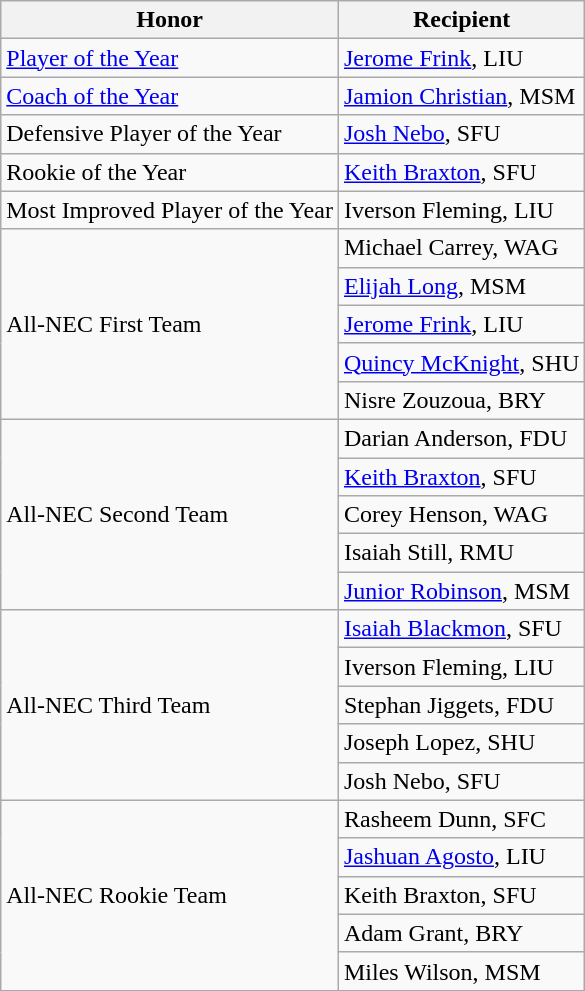<table class="wikitable" border="1">
<tr>
<th>Honor</th>
<th>Recipient</th>
</tr>
<tr>
<td><a href='#'>Player of the Year</a></td>
<td><a href='#'>Jerome Frink</a>, LIU</td>
</tr>
<tr>
<td><a href='#'>Coach of the Year</a></td>
<td><a href='#'>Jamion Christian</a>, MSM</td>
</tr>
<tr>
<td>Defensive Player of the Year</td>
<td><a href='#'>Josh Nebo</a>, SFU</td>
</tr>
<tr>
<td>Rookie of the Year</td>
<td><a href='#'>Keith Braxton</a>, SFU</td>
</tr>
<tr>
<td>Most Improved Player of the Year</td>
<td>Iverson Fleming, LIU</td>
</tr>
<tr>
<td rowspan="5" valign="middle">All-NEC First Team</td>
<td>Michael Carrey, WAG</td>
</tr>
<tr>
<td><a href='#'>Elijah Long</a>, MSM</td>
</tr>
<tr>
<td><a href='#'>Jerome Frink</a>, LIU</td>
</tr>
<tr>
<td><a href='#'>Quincy McKnight</a>, SHU</td>
</tr>
<tr>
<td>Nisre Zouzoua, BRY</td>
</tr>
<tr>
<td rowspan="5" valign="middle">All-NEC Second Team</td>
<td>Darian Anderson, FDU</td>
</tr>
<tr>
<td><a href='#'>Keith Braxton</a>, SFU</td>
</tr>
<tr>
<td>Corey Henson, WAG</td>
</tr>
<tr>
<td>Isaiah Still, RMU</td>
</tr>
<tr>
<td><a href='#'>Junior Robinson</a>, MSM</td>
</tr>
<tr>
<td rowspan="5" valign="middle">All-NEC Third Team</td>
<td><a href='#'>Isaiah Blackmon</a>, SFU</td>
</tr>
<tr>
<td>Iverson Fleming, LIU</td>
</tr>
<tr>
<td>Stephan Jiggets, FDU</td>
</tr>
<tr>
<td>Joseph Lopez, SHU</td>
</tr>
<tr>
<td>Josh Nebo, SFU</td>
</tr>
<tr>
<td rowspan="5" valign="middle">All-NEC Rookie Team</td>
<td>Rasheem Dunn, SFC</td>
</tr>
<tr>
<td><a href='#'>Jashuan Agosto</a>, LIU</td>
</tr>
<tr>
<td>Keith Braxton, SFU</td>
</tr>
<tr>
<td>Adam Grant, BRY</td>
</tr>
<tr>
<td>Miles Wilson, MSM</td>
</tr>
<tr>
</tr>
</table>
